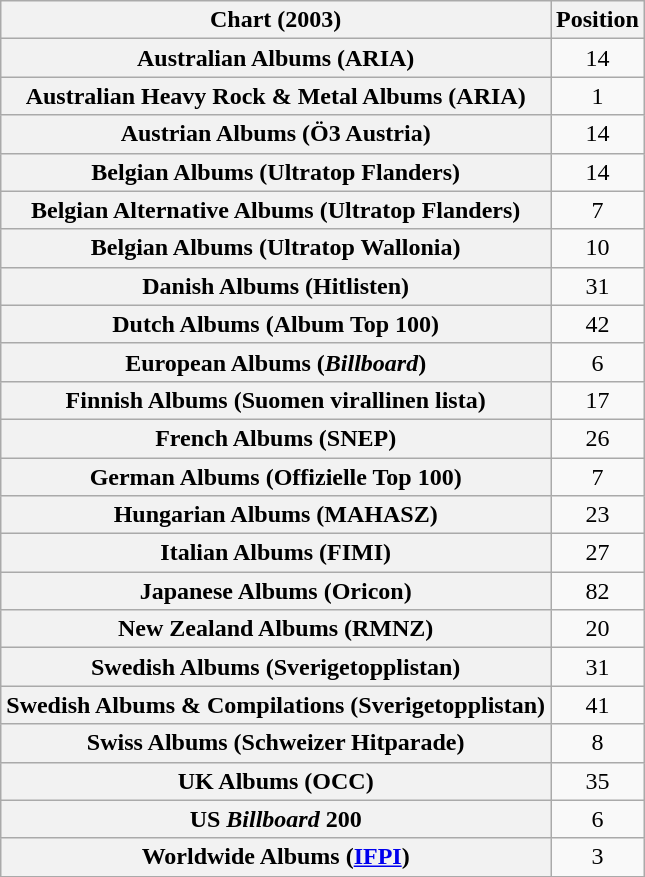<table class="wikitable sortable plainrowheaders">
<tr>
<th scope="col">Chart (2003)</th>
<th scope="col">Position</th>
</tr>
<tr>
<th scope="row">Australian Albums (ARIA)</th>
<td style="text-align:center;">14</td>
</tr>
<tr>
<th scope="row">Australian Heavy Rock & Metal Albums (ARIA)</th>
<td style="text-align:center;">1</td>
</tr>
<tr>
<th scope="row">Austrian Albums (Ö3 Austria)</th>
<td style="text-align:center;">14</td>
</tr>
<tr>
<th scope="row">Belgian Albums (Ultratop Flanders)</th>
<td style="text-align:center;">14</td>
</tr>
<tr>
<th scope="row">Belgian Alternative Albums (Ultratop Flanders)</th>
<td style="text-align:center;">7</td>
</tr>
<tr>
<th scope="row">Belgian Albums (Ultratop Wallonia)</th>
<td style="text-align:center;">10</td>
</tr>
<tr>
<th scope="row">Danish Albums (Hitlisten)</th>
<td style="text-align:center;">31</td>
</tr>
<tr>
<th scope="row">Dutch Albums (Album Top 100)</th>
<td style="text-align:center;">42</td>
</tr>
<tr>
<th scope="row">European Albums (<em>Billboard</em>)</th>
<td style="text-align:center;">6</td>
</tr>
<tr>
<th scope="row">Finnish Albums (Suomen virallinen lista)</th>
<td style="text-align:center;">17</td>
</tr>
<tr>
<th scope="row">French Albums (SNEP)</th>
<td style="text-align:center;">26</td>
</tr>
<tr>
<th scope="row">German Albums (Offizielle Top 100)</th>
<td style="text-align:center;">7</td>
</tr>
<tr>
<th scope="row">Hungarian Albums (MAHASZ)</th>
<td style="text-align:center;">23</td>
</tr>
<tr>
<th scope="row">Italian Albums (FIMI)</th>
<td style="text-align:center;">27</td>
</tr>
<tr>
<th scope="row">Japanese Albums (Oricon)</th>
<td style="text-align:center;">82</td>
</tr>
<tr>
<th scope="row">New Zealand Albums (RMNZ)</th>
<td style="text-align:center;">20</td>
</tr>
<tr>
<th scope="row">Swedish Albums (Sverigetopplistan)</th>
<td style="text-align:center;">31</td>
</tr>
<tr>
<th scope="row">Swedish Albums & Compilations (Sverigetopplistan)</th>
<td style="text-align:center;">41</td>
</tr>
<tr>
<th scope="row">Swiss Albums (Schweizer Hitparade)</th>
<td style="text-align:center;">8</td>
</tr>
<tr>
<th scope="row">UK Albums (OCC)</th>
<td align="center">35</td>
</tr>
<tr>
<th scope="row">US <em>Billboard</em> 200</th>
<td align="center">6</td>
</tr>
<tr>
<th scope="row">Worldwide Albums (<a href='#'>IFPI</a>)</th>
<td style="text-align:center;">3</td>
</tr>
</table>
